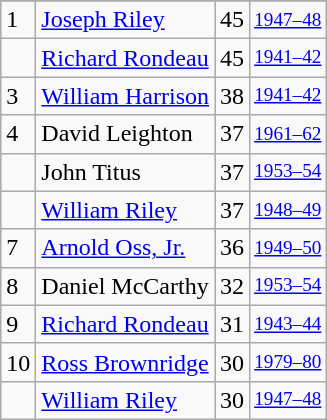<table class="wikitable">
<tr>
</tr>
<tr>
<td>1</td>
<td><a href='#'>Joseph Riley</a></td>
<td>45</td>
<td style="font-size:80%;"><a href='#'>1947–48</a></td>
</tr>
<tr>
<td></td>
<td><a href='#'>Richard Rondeau</a></td>
<td>45</td>
<td style="font-size:80%;"><a href='#'>1941–42</a></td>
</tr>
<tr>
<td>3</td>
<td><a href='#'>William Harrison</a></td>
<td>38</td>
<td style="font-size:80%;"><a href='#'>1941–42</a></td>
</tr>
<tr>
<td>4</td>
<td>David Leighton</td>
<td>37</td>
<td style="font-size:80%;"><a href='#'>1961–62</a></td>
</tr>
<tr>
<td></td>
<td>John Titus</td>
<td>37</td>
<td style="font-size:80%;"><a href='#'>1953–54</a></td>
</tr>
<tr>
<td></td>
<td><a href='#'>William Riley</a></td>
<td>37</td>
<td style="font-size:80%;"><a href='#'>1948–49</a></td>
</tr>
<tr>
<td>7</td>
<td><a href='#'>Arnold Oss, Jr.</a></td>
<td>36</td>
<td style="font-size:80%;"><a href='#'>1949–50</a></td>
</tr>
<tr>
<td>8</td>
<td>Daniel McCarthy</td>
<td>32</td>
<td style="font-size:80%;"><a href='#'>1953–54</a></td>
</tr>
<tr>
<td>9</td>
<td><a href='#'>Richard Rondeau</a></td>
<td>31</td>
<td style="font-size:80%;"><a href='#'>1943–44</a></td>
</tr>
<tr>
<td>10</td>
<td><a href='#'>Ross Brownridge</a></td>
<td>30</td>
<td style="font-size:80%;"><a href='#'>1979–80</a></td>
</tr>
<tr>
<td></td>
<td><a href='#'>William Riley</a></td>
<td>30</td>
<td style="font-size:80%;"><a href='#'>1947–48</a></td>
</tr>
</table>
